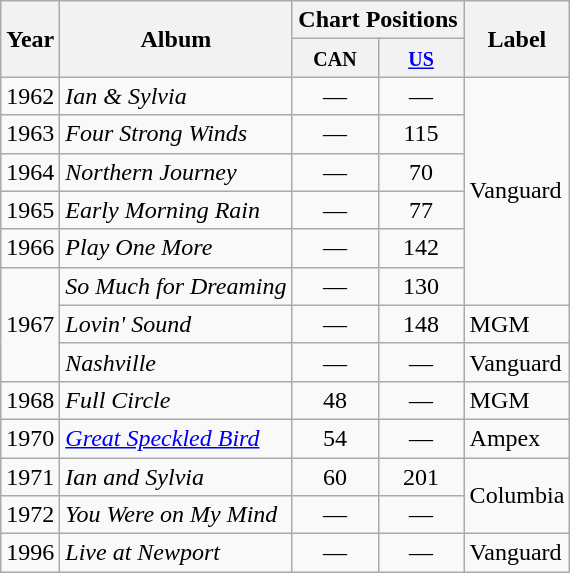<table class="wikitable">
<tr>
<th rowspan="2">Year</th>
<th rowspan="2">Album</th>
<th colspan="2">Chart Positions</th>
<th rowspan="2">Label</th>
</tr>
<tr>
<th style="width:50px;"><small>CAN</small></th>
<th style="width:50px;"><small><a href='#'>US</a></small></th>
</tr>
<tr>
<td>1962</td>
<td><em>Ian & Sylvia</em></td>
<td style="text-align:center;">—</td>
<td style="text-align:center;">—</td>
<td rowspan="6">Vanguard</td>
</tr>
<tr>
<td>1963</td>
<td><em>Four Strong Winds</em></td>
<td style="text-align:center;">—</td>
<td style="text-align:center;">115</td>
</tr>
<tr>
<td>1964</td>
<td><em>Northern Journey</em></td>
<td style="text-align:center;">—</td>
<td style="text-align:center;">70</td>
</tr>
<tr>
<td>1965</td>
<td><em>Early Morning Rain</em></td>
<td style="text-align:center;">—</td>
<td style="text-align:center;">77</td>
</tr>
<tr>
<td>1966</td>
<td><em>Play One More</em></td>
<td style="text-align:center;">—</td>
<td style="text-align:center;">142</td>
</tr>
<tr>
<td rowspan="3">1967</td>
<td><em>So Much for Dreaming</em></td>
<td style="text-align:center;">—</td>
<td style="text-align:center;">130</td>
</tr>
<tr>
<td><em>Lovin' Sound</em></td>
<td style="text-align:center;">—</td>
<td style="text-align:center;">148</td>
<td>MGM</td>
</tr>
<tr>
<td><em>Nashville</em></td>
<td style="text-align:center;">—</td>
<td style="text-align:center;">—</td>
<td>Vanguard</td>
</tr>
<tr>
<td>1968</td>
<td><em>Full Circle</em></td>
<td style="text-align:center;">48</td>
<td style="text-align:center;">—</td>
<td>MGM</td>
</tr>
<tr>
<td>1970</td>
<td><em><a href='#'>Great Speckled Bird</a></em></td>
<td style="text-align:center;">54</td>
<td style="text-align:center;">—</td>
<td>Ampex</td>
</tr>
<tr>
<td>1971</td>
<td><em>Ian and Sylvia</em></td>
<td style="text-align:center;">60</td>
<td style="text-align:center;">201</td>
<td rowspan="2">Columbia</td>
</tr>
<tr>
<td>1972</td>
<td><em>You Were on My Mind</em></td>
<td style="text-align:center;">—</td>
<td style="text-align:center;">—</td>
</tr>
<tr>
<td>1996</td>
<td><em>Live at Newport</em></td>
<td style="text-align:center;">—</td>
<td style="text-align:center;">—</td>
<td>Vanguard</td>
</tr>
</table>
